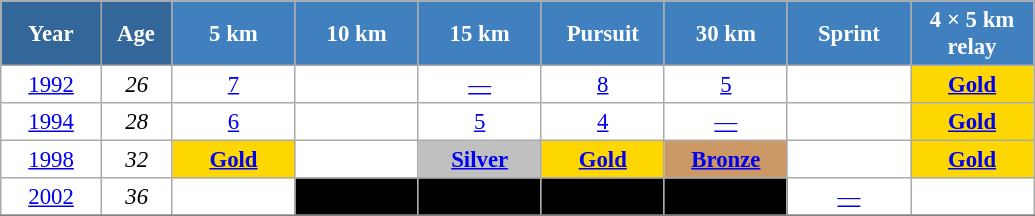<table class="wikitable" style="font-size:95%; text-align:center; border:grey solid 1px; border-collapse:collapse; background:#ffffff;">
<tr>
<th style="background-color:#369; color:white; width:60px;"> Year </th>
<th style="background-color:#369; color:white; width:40px;"> Age </th>
<th style="background-color:#4180be; color:white; width:75px;"> 5 km </th>
<th style="background-color:#4180be; color:white; width:75px;"> 10 km </th>
<th style="background-color:#4180be; color:white; width:75px;"> 15 km </th>
<th style="background-color:#4180be; color:white; width:75px;"> Pursuit </th>
<th style="background-color:#4180be; color:white; width:75px;"> 30 km </th>
<th style="background-color:#4180be; color:white; width:75px;"> Sprint </th>
<th style="background-color:#4180be; color:white; width:75px;"> 4 × 5 km <br> relay </th>
</tr>
<tr>
<td><a href='#'>1992</a></td>
<td><em>26</em></td>
<td><a href='#'>7</a></td>
<td></td>
<td><a href='#'>—</a></td>
<td><a href='#'>8</a></td>
<td><a href='#'>5</a></td>
<td></td>
<td style="background:gold;"><a href='#'><strong>Gold</strong></a></td>
</tr>
<tr>
<td><a href='#'>1994</a></td>
<td><em>28</em></td>
<td><a href='#'>6</a></td>
<td></td>
<td><a href='#'>5</a></td>
<td><a href='#'>4</a></td>
<td><a href='#'>—</a></td>
<td></td>
<td style="background:gold;"><a href='#'><strong>Gold</strong></a></td>
</tr>
<tr>
<td><a href='#'>1998</a></td>
<td><em>32</em></td>
<td style="background:gold;"><a href='#'><strong>Gold</strong></a></td>
<td></td>
<td style="background:silver;"><a href='#'><strong>Silver</strong></a></td>
<td style="background:gold;"><a href='#'><strong>Gold</strong></a></td>
<td bgcolor="cc9966"><a href='#'><strong>Bronze</strong></a></td>
<td></td>
<td style="background:gold;"><a href='#'><strong>Gold</strong></a></td>
</tr>
<tr>
<td><a href='#'>2002</a></td>
<td><em>36</em></td>
<td></td>
<td style="background:#000; color:#fff;"><a href='#'><span></span></a></td>
<td style="background:#000; color:#fff;"><a href='#'><span></span></a></td>
<td style="background:#000; color:#fff;"><a href='#'><span></span></a></td>
<td style="background:#000; color:#fff;"><a href='#'><span></span></a></td>
<td><a href='#'>—</a></td>
<td><a href='#'></a></td>
</tr>
<tr>
</tr>
</table>
